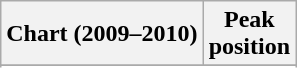<table class="wikitable sortable">
<tr>
<th align="left">Chart (2009–2010)</th>
<th align="center">Peak<br>position</th>
</tr>
<tr>
</tr>
<tr>
</tr>
<tr>
</tr>
<tr>
</tr>
</table>
